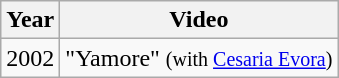<table class="wikitable">
<tr>
<th>Year</th>
<th>Video</th>
</tr>
<tr>
<td>2002</td>
<td>"Yamore" <small>(with <a href='#'>Cesaria Evora</a>)</small></td>
</tr>
</table>
